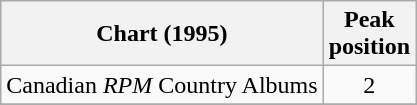<table class="wikitable sortable">
<tr>
<th>Chart (1995)</th>
<th>Peak<br>position</th>
</tr>
<tr>
<td>Canadian <em>RPM</em> Country Albums</td>
<td align="center">2</td>
</tr>
<tr>
</tr>
<tr>
</tr>
<tr>
</tr>
</table>
